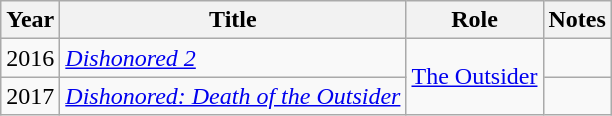<table class="wikitable sortable">
<tr>
<th>Year</th>
<th>Title</th>
<th>Role</th>
<th>Notes</th>
</tr>
<tr>
<td>2016</td>
<td><em><a href='#'>Dishonored 2</a></em></td>
<td rowspan="2"><a href='#'>The Outsider</a></td>
<td></td>
</tr>
<tr>
<td>2017</td>
<td><em><a href='#'>Dishonored: Death of the Outsider</a></em></td>
<td></td>
</tr>
</table>
